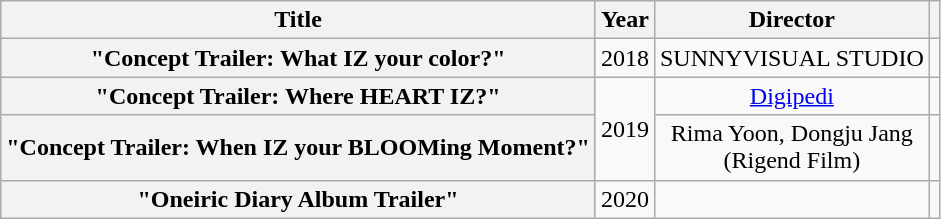<table class="wikitable plainrowheaders" style="text-align:center; table-layout:fixed; margin-right:0">
<tr>
<th scope="col">Title</th>
<th scope="col">Year</th>
<th scope="col">Director</th>
<th scope="col"></th>
</tr>
<tr>
<th scope="row">"Concept Trailer: What IZ your color?"</th>
<td>2018</td>
<td>SUNNYVISUAL STUDIO</td>
<td></td>
</tr>
<tr>
<th scope="row">"Concept Trailer: Where HEART IZ?"</th>
<td rowspan="2">2019</td>
<td><a href='#'>Digipedi</a></td>
<td></td>
</tr>
<tr>
<th scope="row">"Concept Trailer: When IZ your BLOOMing Moment?"</th>
<td>Rima Yoon, Dongju Jang <br>(Rigend Film)</td>
<td></td>
</tr>
<tr>
<th scope="row">"Oneiric Diary Album Trailer"</th>
<td>2020</td>
<td></td>
<td></td>
</tr>
</table>
